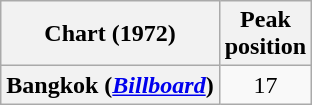<table class="wikitable sortable plainrowheaders">
<tr>
<th scope="col">Chart (1972)</th>
<th scope="col">Peak<br>position</th>
</tr>
<tr>
<th scope="row">Bangkok (<a href='#'><em>Billboard</em></a>)</th>
<td style="text-align:center;">17</td>
</tr>
</table>
